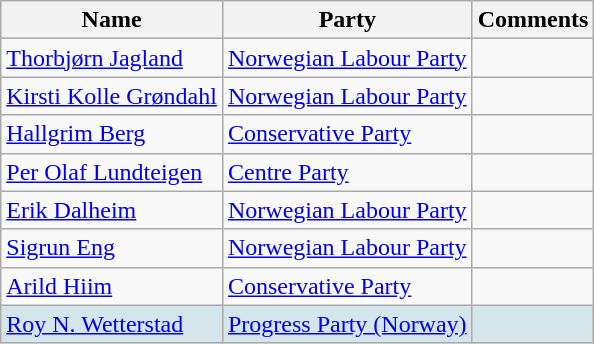<table class="wikitable">
<tr>
<th>Name</th>
<th>Party</th>
<th>Comments</th>
</tr>
<tr>
<td><a href='#'>Thorbjørn Jagland</a></td>
<td><a href='#'>Norwegian Labour Party</a></td>
<td></td>
</tr>
<tr>
<td><a href='#'>Kirsti Kolle Grøndahl</a></td>
<td><a href='#'>Norwegian Labour Party</a></td>
<td></td>
</tr>
<tr>
<td><a href='#'>Hallgrim Berg</a></td>
<td><a href='#'>Conservative Party</a></td>
<td></td>
</tr>
<tr>
<td><a href='#'>Per Olaf Lundteigen</a></td>
<td><a href='#'>Centre Party</a></td>
<td></td>
</tr>
<tr>
<td><a href='#'>Erik Dalheim</a></td>
<td><a href='#'>Norwegian Labour Party</a></td>
<td></td>
</tr>
<tr>
<td><a href='#'>Sigrun Eng</a></td>
<td><a href='#'>Norwegian Labour Party</a></td>
<td></td>
</tr>
<tr>
<td><a href='#'>Arild Hiim</a></td>
<td><a href='#'>Conservative Party</a></td>
<td></td>
</tr>
<tr style="background:#D5E5EC">
<td><a href='#'>Roy N. Wetterstad</a></td>
<td><a href='#'>Progress Party (Norway)</a></td>
<td></td>
</tr>
</table>
